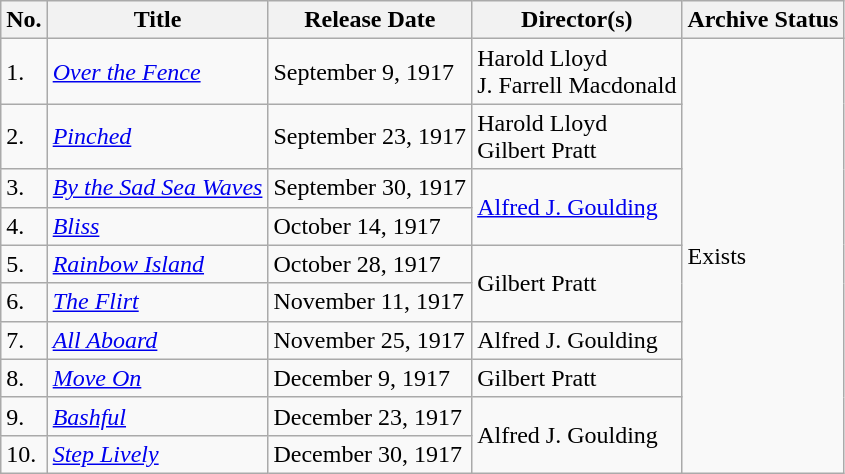<table class="wikitable">
<tr>
<th>No.</th>
<th>Title</th>
<th>Release Date</th>
<th>Director(s)</th>
<th>Archive Status</th>
</tr>
<tr>
<td>1.</td>
<td><em><a href='#'>Over the Fence</a></em></td>
<td>September 9, 1917</td>
<td>Harold Lloyd<br>J. Farrell Macdonald</td>
<td rowspan="10">Exists</td>
</tr>
<tr>
<td>2.</td>
<td><em><a href='#'>Pinched</a></em></td>
<td>September 23, 1917</td>
<td>Harold Lloyd<br>Gilbert Pratt</td>
</tr>
<tr>
<td>3.</td>
<td><em><a href='#'>By the Sad Sea Waves</a></em></td>
<td>September 30, 1917</td>
<td rowspan="2"><a href='#'>Alfred J. Goulding</a></td>
</tr>
<tr>
<td>4.</td>
<td><em><a href='#'>Bliss</a></em></td>
<td>October 14, 1917</td>
</tr>
<tr>
<td>5.</td>
<td><em><a href='#'>Rainbow Island</a></em></td>
<td>October 28, 1917</td>
<td rowspan="2">Gilbert Pratt</td>
</tr>
<tr>
<td>6.</td>
<td><em><a href='#'>The Flirt</a></em></td>
<td>November 11, 1917</td>
</tr>
<tr>
<td>7.</td>
<td><em><a href='#'>All Aboard</a></em></td>
<td>November 25, 1917</td>
<td>Alfred J. Goulding</td>
</tr>
<tr>
<td>8.</td>
<td><em><a href='#'>Move On</a></em></td>
<td>December 9, 1917</td>
<td>Gilbert Pratt</td>
</tr>
<tr>
<td>9.</td>
<td><em><a href='#'>Bashful</a></em></td>
<td>December 23, 1917</td>
<td rowspan="2">Alfred J. Goulding</td>
</tr>
<tr>
<td>10.</td>
<td><em><a href='#'>Step Lively</a></em> </td>
<td>December 30, 1917</td>
</tr>
</table>
